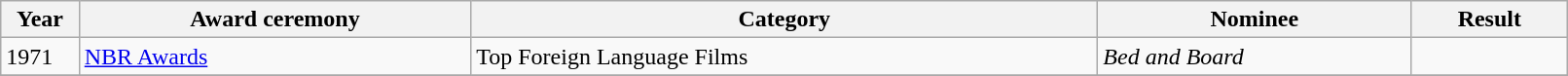<table class="wikitable" width="85%">
<tr>
<th width="5%">Year</th>
<th width="25%">Award ceremony</th>
<th width="40%">Category</th>
<th width="20%">Nominee</th>
<th width="10%">Result</th>
</tr>
<tr>
<td>1971</td>
<td><a href='#'>NBR Awards</a></td>
<td>Top Foreign Language Films</td>
<td><em>Bed and Board</em></td>
<td></td>
</tr>
<tr>
</tr>
</table>
